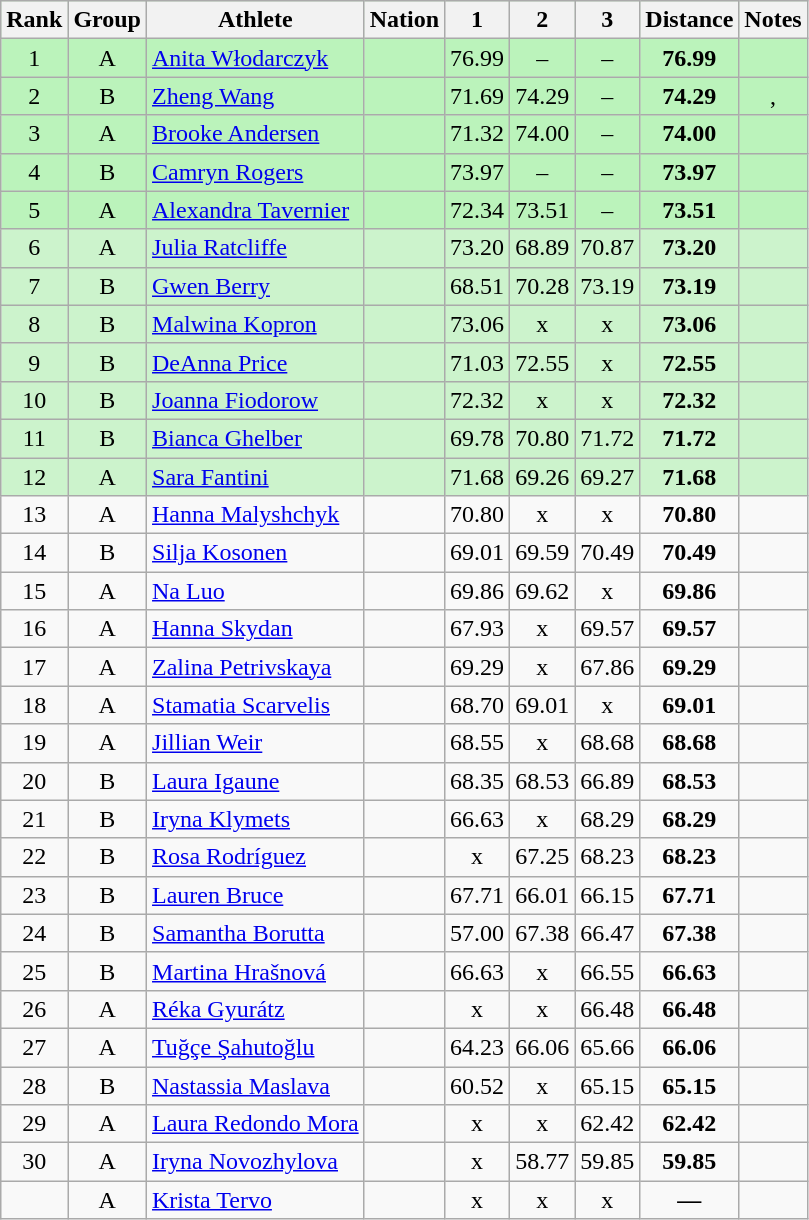<table class="wikitable sortable" style="text-align:center;">
<tr bgcolor="bbf3bb">
<th>Rank</th>
<th>Group</th>
<th>Athlete</th>
<th>Nation</th>
<th>1</th>
<th>2</th>
<th>3</th>
<th>Distance</th>
<th>Notes</th>
</tr>
<tr bgcolor=bbf3bb>
<td>1</td>
<td>A</td>
<td align="left"><a href='#'>Anita Włodarczyk</a></td>
<td align="left"></td>
<td>76.99</td>
<td>–</td>
<td>–</td>
<td><strong>76.99</strong></td>
<td></td>
</tr>
<tr bgcolor=bbf3bb>
<td>2</td>
<td>B</td>
<td align="left"><a href='#'>Zheng Wang</a></td>
<td align="left"></td>
<td>71.69</td>
<td>74.29</td>
<td>–</td>
<td><strong>74.29</strong></td>
<td>, </td>
</tr>
<tr bgcolor=bbf3bb>
<td>3</td>
<td>A</td>
<td align="left"><a href='#'>Brooke Andersen</a></td>
<td align="left"></td>
<td>71.32</td>
<td>74.00</td>
<td>–</td>
<td><strong>74.00</strong></td>
<td></td>
</tr>
<tr bgcolor=bbf3bb>
<td>4</td>
<td>B</td>
<td align="left"><a href='#'>Camryn Rogers</a></td>
<td align="left"></td>
<td>73.97</td>
<td>–</td>
<td>–</td>
<td><strong>73.97</strong></td>
<td></td>
</tr>
<tr bgcolor=bbf3bb>
<td>5</td>
<td>A</td>
<td align="left"><a href='#'>Alexandra Tavernier</a></td>
<td align="left"></td>
<td>72.34</td>
<td>73.51</td>
<td>–</td>
<td><strong>73.51</strong></td>
<td></td>
</tr>
<tr bgcolor=ccf3cc>
<td>6</td>
<td>A</td>
<td align="left"><a href='#'>Julia Ratcliffe</a></td>
<td align="left"></td>
<td>73.20</td>
<td>68.89</td>
<td>70.87</td>
<td><strong>73.20</strong></td>
<td></td>
</tr>
<tr bgcolor=ccf3cc>
<td>7</td>
<td>B</td>
<td align="left"><a href='#'>Gwen Berry</a></td>
<td align="left"></td>
<td>68.51</td>
<td>70.28</td>
<td>73.19</td>
<td><strong>73.19</strong></td>
<td></td>
</tr>
<tr bgcolor=ccf3cc>
<td>8</td>
<td>B</td>
<td align="left"><a href='#'>Malwina Kopron</a></td>
<td align="left"></td>
<td>73.06</td>
<td>x</td>
<td>x</td>
<td><strong>73.06</strong></td>
<td></td>
</tr>
<tr bgcolor=ccf3cc>
<td>9</td>
<td>B</td>
<td align="left"><a href='#'>DeAnna Price</a></td>
<td align="left"></td>
<td>71.03</td>
<td>72.55</td>
<td>x</td>
<td><strong>72.55</strong></td>
<td></td>
</tr>
<tr bgcolor=ccf3cc>
<td>10</td>
<td>B</td>
<td align="left"><a href='#'>Joanna Fiodorow</a></td>
<td align="left"></td>
<td>72.32</td>
<td>x</td>
<td>x</td>
<td><strong>72.32</strong></td>
<td></td>
</tr>
<tr bgcolor=ccf3cc>
<td>11</td>
<td>B</td>
<td align="left"><a href='#'>Bianca Ghelber</a></td>
<td align="left"></td>
<td>69.78</td>
<td>70.80</td>
<td>71.72</td>
<td><strong>71.72</strong></td>
<td></td>
</tr>
<tr bgcolor=ccf3cc>
<td>12</td>
<td>A</td>
<td align="left"><a href='#'>Sara Fantini</a></td>
<td align="left"></td>
<td>71.68</td>
<td>69.26</td>
<td>69.27</td>
<td><strong>71.68</strong></td>
<td></td>
</tr>
<tr>
<td>13</td>
<td>A</td>
<td align="left"><a href='#'>Hanna Malyshchyk</a></td>
<td align="left"></td>
<td>70.80</td>
<td>x</td>
<td>x</td>
<td><strong>70.80</strong></td>
<td></td>
</tr>
<tr>
<td>14</td>
<td>B</td>
<td align="left"><a href='#'>Silja Kosonen</a></td>
<td align="left"></td>
<td>69.01</td>
<td>69.59</td>
<td>70.49</td>
<td><strong>70.49</strong></td>
<td></td>
</tr>
<tr>
<td>15</td>
<td>A</td>
<td align="left"><a href='#'>Na Luo</a></td>
<td align="left"></td>
<td>69.86</td>
<td>69.62</td>
<td>x</td>
<td><strong>69.86</strong></td>
<td></td>
</tr>
<tr>
<td>16</td>
<td>A</td>
<td align="left"><a href='#'>Hanna Skydan</a></td>
<td align="left"></td>
<td>67.93</td>
<td>x</td>
<td>69.57</td>
<td><strong>69.57</strong></td>
<td></td>
</tr>
<tr>
<td>17</td>
<td>A</td>
<td align="left"><a href='#'>Zalina Petrivskaya</a></td>
<td align="left"></td>
<td>69.29</td>
<td>x</td>
<td>67.86</td>
<td><strong>69.29</strong></td>
<td></td>
</tr>
<tr>
<td>18</td>
<td>A</td>
<td align="left"><a href='#'>Stamatia Scarvelis</a></td>
<td align="left"></td>
<td>68.70</td>
<td>69.01</td>
<td>x</td>
<td><strong>69.01</strong></td>
<td></td>
</tr>
<tr>
<td>19</td>
<td>A</td>
<td align="left"><a href='#'>Jillian Weir</a></td>
<td align="left"></td>
<td>68.55</td>
<td>x</td>
<td>68.68</td>
<td><strong>68.68</strong></td>
<td></td>
</tr>
<tr>
<td>20</td>
<td>B</td>
<td align="left"><a href='#'>Laura Igaune</a></td>
<td align="left"></td>
<td>68.35</td>
<td>68.53</td>
<td>66.89</td>
<td><strong>68.53</strong></td>
<td></td>
</tr>
<tr>
<td>21</td>
<td>B</td>
<td align="left"><a href='#'>Iryna Klymets</a></td>
<td align="left"></td>
<td>66.63</td>
<td>x</td>
<td>68.29</td>
<td><strong>68.29</strong></td>
<td></td>
</tr>
<tr>
<td>22</td>
<td>B</td>
<td align="left"><a href='#'>Rosa Rodríguez</a></td>
<td align="left"></td>
<td>x</td>
<td>67.25</td>
<td>68.23</td>
<td><strong>68.23</strong></td>
<td></td>
</tr>
<tr>
<td>23</td>
<td>B</td>
<td align="left"><a href='#'>Lauren Bruce</a></td>
<td align="left"></td>
<td>67.71</td>
<td>66.01</td>
<td>66.15</td>
<td><strong>67.71</strong></td>
<td></td>
</tr>
<tr>
<td>24</td>
<td>B</td>
<td align="left"><a href='#'>Samantha Borutta</a></td>
<td align="left"></td>
<td>57.00</td>
<td>67.38</td>
<td>66.47</td>
<td><strong>67.38</strong></td>
<td></td>
</tr>
<tr>
<td>25</td>
<td>B</td>
<td align="left"><a href='#'>Martina Hrašnová</a></td>
<td align="left"></td>
<td>66.63</td>
<td>x</td>
<td>66.55</td>
<td><strong>66.63</strong></td>
<td></td>
</tr>
<tr>
<td>26</td>
<td>A</td>
<td align="left"><a href='#'>Réka Gyurátz</a></td>
<td align="left"></td>
<td>x</td>
<td>x</td>
<td>66.48</td>
<td><strong>66.48</strong></td>
<td></td>
</tr>
<tr>
<td>27</td>
<td>A</td>
<td align="left"><a href='#'>Tuğçe Şahutoğlu</a></td>
<td align="left"></td>
<td>64.23</td>
<td>66.06</td>
<td>65.66</td>
<td><strong>66.06</strong></td>
<td></td>
</tr>
<tr>
<td>28</td>
<td>B</td>
<td align="left"><a href='#'>Nastassia Maslava</a></td>
<td align="left"></td>
<td>60.52</td>
<td>x</td>
<td>65.15</td>
<td><strong>65.15</strong></td>
<td></td>
</tr>
<tr>
<td>29</td>
<td>A</td>
<td align="left"><a href='#'>Laura Redondo Mora</a></td>
<td align="left"></td>
<td>x</td>
<td>x</td>
<td>62.42</td>
<td><strong>62.42</strong></td>
<td></td>
</tr>
<tr>
<td>30</td>
<td>A</td>
<td align="left"><a href='#'>Iryna Novozhylova</a></td>
<td align="left"></td>
<td>x</td>
<td>58.77</td>
<td>59.85</td>
<td><strong>59.85</strong></td>
<td></td>
</tr>
<tr>
<td></td>
<td>A</td>
<td align="left"><a href='#'>Krista Tervo</a></td>
<td align="left"></td>
<td>x</td>
<td>x</td>
<td>x</td>
<td><strong>—</strong></td>
<td></td>
</tr>
</table>
